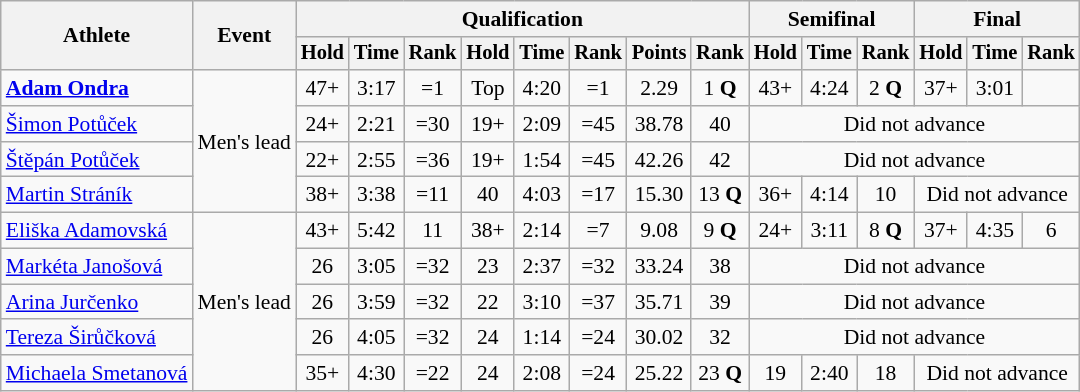<table class=wikitable style=font-size:90% align=center>
<tr>
<th rowspan=2>Athlete</th>
<th rowspan=2>Event</th>
<th colspan=8>Qualification</th>
<th colspan=3>Semifinal</th>
<th colspan=3>Final</th>
</tr>
<tr style=font-size:95%>
<th>Hold</th>
<th>Time</th>
<th>Rank</th>
<th>Hold</th>
<th>Time</th>
<th>Rank</th>
<th>Points</th>
<th>Rank</th>
<th>Hold</th>
<th>Time</th>
<th>Rank</th>
<th>Hold</th>
<th>Time</th>
<th>Rank</th>
</tr>
<tr align=center>
<td align=left><strong><a href='#'>Adam Ondra</a></strong></td>
<td rowspan=4 align=left>Men's lead</td>
<td>47+</td>
<td>3:17</td>
<td>=1</td>
<td>Top</td>
<td>4:20</td>
<td>=1</td>
<td>2.29</td>
<td>1 <strong>Q</strong></td>
<td>43+</td>
<td>4:24</td>
<td>2 <strong>Q</strong></td>
<td>37+</td>
<td>3:01</td>
<td></td>
</tr>
<tr align=center>
<td align=left><a href='#'>Šimon Potůček</a></td>
<td>24+</td>
<td>2:21</td>
<td>=30</td>
<td>19+</td>
<td>2:09</td>
<td>=45</td>
<td>38.78</td>
<td>40</td>
<td colspan=6>Did not advance</td>
</tr>
<tr align=center>
<td align=left><a href='#'>Štěpán Potůček</a></td>
<td>22+</td>
<td>2:55</td>
<td>=36</td>
<td>19+</td>
<td>1:54</td>
<td>=45</td>
<td>42.26</td>
<td>42</td>
<td colspan=6>Did not advance</td>
</tr>
<tr align=center>
<td align=left><a href='#'>Martin Stráník</a></td>
<td>38+</td>
<td>3:38</td>
<td>=11</td>
<td>40</td>
<td>4:03</td>
<td>=17</td>
<td>15.30</td>
<td>13 <strong>Q</strong></td>
<td>36+</td>
<td>4:14</td>
<td>10</td>
<td colspan=3>Did not advance</td>
</tr>
<tr align=center>
<td align=left><a href='#'>Eliška Adamovská</a></td>
<td rowspan=5 align=left>Men's lead</td>
<td>43+</td>
<td>5:42</td>
<td>11</td>
<td>38+</td>
<td>2:14</td>
<td>=7</td>
<td>9.08</td>
<td>9 <strong>Q</strong></td>
<td>24+</td>
<td>3:11</td>
<td>8 <strong>Q</strong></td>
<td>37+</td>
<td>4:35</td>
<td>6</td>
</tr>
<tr align=center>
<td align=left><a href='#'>Markéta Janošová</a></td>
<td>26</td>
<td>3:05</td>
<td>=32</td>
<td>23</td>
<td>2:37</td>
<td>=32</td>
<td>33.24</td>
<td>38</td>
<td colspan=6>Did not advance</td>
</tr>
<tr align=center>
<td align=left><a href='#'>Arina Jurčenko</a></td>
<td>26</td>
<td>3:59</td>
<td>=32</td>
<td>22</td>
<td>3:10</td>
<td>=37</td>
<td>35.71</td>
<td>39</td>
<td colspan=6>Did not advance</td>
</tr>
<tr align=center>
<td align=left><a href='#'>Tereza Širůčková</a></td>
<td>26</td>
<td>4:05</td>
<td>=32</td>
<td>24</td>
<td>1:14</td>
<td>=24</td>
<td>30.02</td>
<td>32</td>
<td colspan=6>Did not advance</td>
</tr>
<tr align=center>
<td align=left><a href='#'>Michaela Smetanová</a></td>
<td>35+</td>
<td>4:30</td>
<td>=22</td>
<td>24</td>
<td>2:08</td>
<td>=24</td>
<td>25.22</td>
<td>23 <strong>Q</strong></td>
<td>19</td>
<td>2:40</td>
<td>18</td>
<td colspan=3>Did not advance</td>
</tr>
</table>
